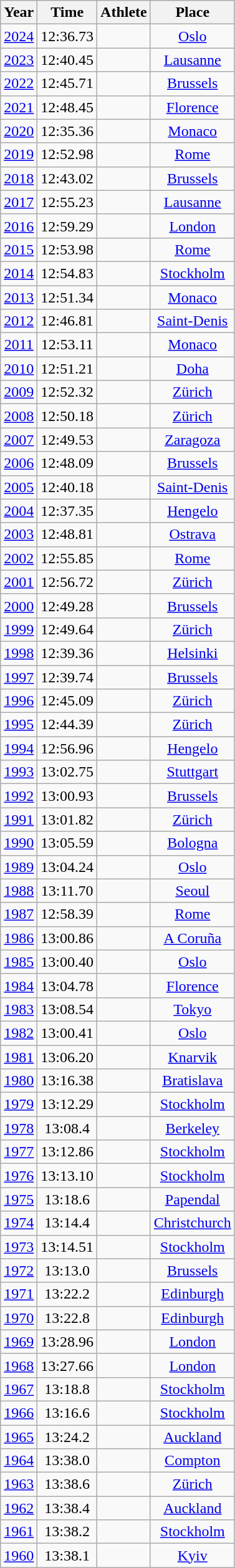<table class="wikitable sortable" style="text-align:center;">
<tr>
<th>Year</th>
<th>Time</th>
<th>Athlete</th>
<th>Place</th>
</tr>
<tr>
<td><a href='#'>2024</a></td>
<td>12:36.73</td>
<td align=left></td>
<td><a href='#'>Oslo</a></td>
</tr>
<tr>
<td><a href='#'>2023</a></td>
<td>12:40.45</td>
<td align=left></td>
<td><a href='#'>Lausanne</a></td>
</tr>
<tr>
<td><a href='#'>2022</a></td>
<td>12:45.71</td>
<td align=left></td>
<td><a href='#'>Brussels</a></td>
</tr>
<tr>
<td><a href='#'>2021</a></td>
<td>12:48.45</td>
<td align=left></td>
<td><a href='#'>Florence</a></td>
</tr>
<tr>
<td><a href='#'>2020</a></td>
<td>12:35.36</td>
<td align=left></td>
<td><a href='#'>Monaco</a></td>
</tr>
<tr>
<td><a href='#'>2019</a></td>
<td>12:52.98</td>
<td align=left></td>
<td><a href='#'>Rome</a></td>
</tr>
<tr>
<td><a href='#'>2018</a></td>
<td>12:43.02</td>
<td align=left></td>
<td><a href='#'>Brussels</a></td>
</tr>
<tr>
<td><a href='#'>2017</a></td>
<td>12:55.23</td>
<td align=left></td>
<td><a href='#'>Lausanne</a></td>
</tr>
<tr>
<td><a href='#'>2016</a></td>
<td>12:59.29</td>
<td align=left></td>
<td><a href='#'>London</a></td>
</tr>
<tr>
<td><a href='#'>2015</a></td>
<td>12:53.98</td>
<td align=left></td>
<td><a href='#'>Rome</a></td>
</tr>
<tr>
<td><a href='#'>2014</a></td>
<td>12:54.83</td>
<td align=left></td>
<td><a href='#'>Stockholm</a></td>
</tr>
<tr>
<td><a href='#'>2013</a></td>
<td>12:51.34</td>
<td align=left></td>
<td><a href='#'>Monaco</a></td>
</tr>
<tr>
<td><a href='#'>2012</a></td>
<td>12:46.81</td>
<td align=left></td>
<td><a href='#'>Saint-Denis</a></td>
</tr>
<tr>
<td><a href='#'>2011</a></td>
<td>12:53.11</td>
<td align=left></td>
<td><a href='#'>Monaco</a></td>
</tr>
<tr>
<td><a href='#'>2010</a></td>
<td>12:51.21</td>
<td align=left></td>
<td><a href='#'>Doha</a></td>
</tr>
<tr>
<td><a href='#'>2009</a></td>
<td>12:52.32</td>
<td align=left></td>
<td><a href='#'>Zürich</a></td>
</tr>
<tr>
<td><a href='#'>2008</a></td>
<td>12:50.18</td>
<td align=left></td>
<td><a href='#'>Zürich</a></td>
</tr>
<tr>
<td><a href='#'>2007</a></td>
<td>12:49.53</td>
<td align=left></td>
<td><a href='#'>Zaragoza</a></td>
</tr>
<tr>
<td><a href='#'>2006</a></td>
<td>12:48.09</td>
<td align=left></td>
<td><a href='#'>Brussels</a></td>
</tr>
<tr>
<td><a href='#'>2005</a></td>
<td>12:40.18</td>
<td align=left></td>
<td><a href='#'>Saint-Denis</a></td>
</tr>
<tr>
<td><a href='#'>2004</a></td>
<td>12:37.35</td>
<td align=left></td>
<td><a href='#'>Hengelo</a></td>
</tr>
<tr>
<td><a href='#'>2003</a></td>
<td>12:48.81</td>
<td align=left></td>
<td><a href='#'>Ostrava</a></td>
</tr>
<tr>
<td><a href='#'>2002</a></td>
<td>12:55.85</td>
<td align=left></td>
<td><a href='#'>Rome</a></td>
</tr>
<tr>
<td><a href='#'>2001</a></td>
<td>12:56.72</td>
<td align=left></td>
<td><a href='#'>Zürich</a></td>
</tr>
<tr>
<td><a href='#'>2000</a></td>
<td>12:49.28</td>
<td align=left></td>
<td><a href='#'>Brussels</a></td>
</tr>
<tr>
<td><a href='#'>1999</a></td>
<td>12:49.64</td>
<td align=left></td>
<td><a href='#'>Zürich</a></td>
</tr>
<tr>
<td><a href='#'>1998</a></td>
<td>12:39.36</td>
<td align=left></td>
<td><a href='#'>Helsinki</a></td>
</tr>
<tr>
<td><a href='#'>1997</a></td>
<td>12:39.74</td>
<td align=left></td>
<td><a href='#'>Brussels</a></td>
</tr>
<tr>
<td><a href='#'>1996</a></td>
<td>12:45.09</td>
<td align=left></td>
<td><a href='#'>Zürich</a></td>
</tr>
<tr>
<td><a href='#'>1995</a></td>
<td>12:44.39</td>
<td align=left></td>
<td><a href='#'>Zürich</a></td>
</tr>
<tr>
<td><a href='#'>1994</a></td>
<td>12:56.96</td>
<td align=left></td>
<td><a href='#'>Hengelo</a></td>
</tr>
<tr>
<td><a href='#'>1993</a></td>
<td>13:02.75</td>
<td align=left></td>
<td><a href='#'>Stuttgart</a></td>
</tr>
<tr>
<td><a href='#'>1992</a></td>
<td>13:00.93</td>
<td align=left></td>
<td><a href='#'>Brussels</a></td>
</tr>
<tr>
<td><a href='#'>1991</a></td>
<td>13:01.82</td>
<td align=left></td>
<td><a href='#'>Zürich</a></td>
</tr>
<tr>
<td><a href='#'>1990</a></td>
<td>13:05.59</td>
<td align=left></td>
<td><a href='#'>Bologna</a></td>
</tr>
<tr>
<td><a href='#'>1989</a></td>
<td>13:04.24</td>
<td align=left></td>
<td><a href='#'>Oslo</a></td>
</tr>
<tr>
<td><a href='#'>1988</a></td>
<td>13:11.70</td>
<td align=left></td>
<td><a href='#'>Seoul</a></td>
</tr>
<tr>
<td><a href='#'>1987</a></td>
<td>12:58.39</td>
<td align=left></td>
<td><a href='#'>Rome</a></td>
</tr>
<tr>
<td><a href='#'>1986</a></td>
<td>13:00.86</td>
<td align=left></td>
<td><a href='#'>A Coruña</a></td>
</tr>
<tr>
<td><a href='#'>1985</a></td>
<td>13:00.40</td>
<td align=left></td>
<td><a href='#'>Oslo</a></td>
</tr>
<tr>
<td><a href='#'>1984</a></td>
<td>13:04.78</td>
<td align=left></td>
<td><a href='#'>Florence</a></td>
</tr>
<tr>
<td><a href='#'>1983</a></td>
<td>13:08.54</td>
<td align=left></td>
<td><a href='#'>Tokyo</a></td>
</tr>
<tr>
<td><a href='#'>1982</a></td>
<td>13:00.41</td>
<td align=left></td>
<td><a href='#'>Oslo</a></td>
</tr>
<tr>
<td><a href='#'>1981</a></td>
<td>13:06.20</td>
<td align=left></td>
<td><a href='#'>Knarvik</a></td>
</tr>
<tr>
<td><a href='#'>1980</a></td>
<td>13:16.38</td>
<td align=left></td>
<td><a href='#'>Bratislava</a></td>
</tr>
<tr>
<td><a href='#'>1979</a></td>
<td>13:12.29</td>
<td align=left></td>
<td><a href='#'>Stockholm</a></td>
</tr>
<tr>
<td><a href='#'>1978</a></td>
<td>13:08.4</td>
<td align=left></td>
<td><a href='#'>Berkeley</a></td>
</tr>
<tr>
<td><a href='#'>1977</a></td>
<td>13:12.86</td>
<td align=left></td>
<td><a href='#'>Stockholm</a></td>
</tr>
<tr>
<td><a href='#'>1976</a></td>
<td>13:13.10</td>
<td align=left></td>
<td><a href='#'>Stockholm</a></td>
</tr>
<tr>
<td><a href='#'>1975</a></td>
<td>13:18.6</td>
<td align=left></td>
<td><a href='#'>Papendal</a></td>
</tr>
<tr>
<td><a href='#'>1974</a></td>
<td>13:14.4</td>
<td align=left></td>
<td><a href='#'>Christchurch</a></td>
</tr>
<tr>
<td><a href='#'>1973</a></td>
<td>13:14.51</td>
<td align=left></td>
<td><a href='#'>Stockholm</a></td>
</tr>
<tr>
<td><a href='#'>1972</a></td>
<td>13:13.0</td>
<td align=left></td>
<td><a href='#'>Brussels</a></td>
</tr>
<tr>
<td><a href='#'>1971</a></td>
<td>13:22.2</td>
<td align=left></td>
<td><a href='#'>Edinburgh</a></td>
</tr>
<tr>
<td><a href='#'>1970</a></td>
<td>13:22.8</td>
<td align=left></td>
<td><a href='#'>Edinburgh</a></td>
</tr>
<tr>
<td><a href='#'>1969</a></td>
<td>13:28.96</td>
<td align=left></td>
<td><a href='#'>London</a></td>
</tr>
<tr>
<td><a href='#'>1968</a></td>
<td>13:27.66</td>
<td align=left></td>
<td><a href='#'>London</a></td>
</tr>
<tr>
<td><a href='#'>1967</a></td>
<td>13:18.8</td>
<td align=left></td>
<td><a href='#'>Stockholm</a></td>
</tr>
<tr>
<td><a href='#'>1966</a></td>
<td>13:16.6</td>
<td align=left></td>
<td><a href='#'>Stockholm</a></td>
</tr>
<tr>
<td><a href='#'>1965</a></td>
<td>13:24.2</td>
<td align=left></td>
<td><a href='#'>Auckland</a></td>
</tr>
<tr>
<td><a href='#'>1964</a></td>
<td>13:38.0</td>
<td align=left></td>
<td><a href='#'>Compton</a></td>
</tr>
<tr>
<td><a href='#'>1963</a></td>
<td>13:38.6</td>
<td align=left></td>
<td><a href='#'>Zürich</a></td>
</tr>
<tr>
<td><a href='#'>1962</a></td>
<td>13:38.4</td>
<td align=left></td>
<td><a href='#'>Auckland</a></td>
</tr>
<tr>
<td><a href='#'>1961</a></td>
<td>13:38.2</td>
<td align=left></td>
<td><a href='#'>Stockholm</a></td>
</tr>
<tr>
<td><a href='#'>1960</a></td>
<td>13:38.1</td>
<td align=left></td>
<td><a href='#'>Kyiv</a></td>
</tr>
</table>
